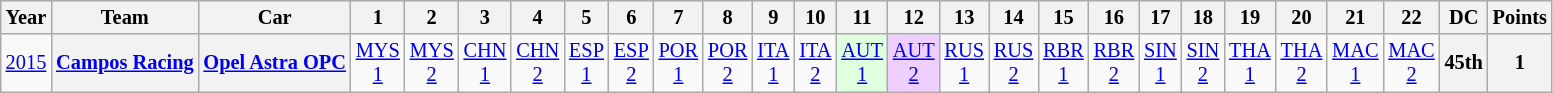<table class="wikitable" style="text-align:center; font-size:85%">
<tr>
<th>Year</th>
<th>Team</th>
<th>Car</th>
<th>1</th>
<th>2</th>
<th>3</th>
<th>4</th>
<th>5</th>
<th>6</th>
<th>7</th>
<th>8</th>
<th>9</th>
<th>10</th>
<th>11</th>
<th>12</th>
<th>13</th>
<th>14</th>
<th>15</th>
<th>16</th>
<th>17</th>
<th>18</th>
<th>19</th>
<th>20</th>
<th>21</th>
<th>22</th>
<th>DC</th>
<th>Points</th>
</tr>
<tr>
<td><a href='#'>2015</a></td>
<th><a href='#'>Campos Racing</a></th>
<th><a href='#'>Opel Astra OPC</a></th>
<td style="background:#;"><a href='#'>MYS<br>1</a></td>
<td style="background:#;"><a href='#'>MYS<br>2</a></td>
<td style="background:#;"><a href='#'>CHN<br>1</a></td>
<td style="background:#;"><a href='#'>CHN<br>2</a></td>
<td style="background:#;"><a href='#'>ESP<br>1</a></td>
<td style="background:#;"><a href='#'>ESP<br>2</a></td>
<td style="background:#;"><a href='#'>POR<br>1</a></td>
<td style="background:#;"><a href='#'>POR<br>2</a></td>
<td style="background:#;"><a href='#'>ITA<br>1</a></td>
<td style="background:#;"><a href='#'>ITA<br>2</a></td>
<td style="background:#DFFFDF;"><a href='#'>AUT<br>1</a><br></td>
<td style="background:#EFCFFF;"><a href='#'>AUT<br>2</a><br></td>
<td style="background:#;"><a href='#'>RUS<br>1</a></td>
<td style="background:#;"><a href='#'>RUS<br>2</a></td>
<td style="background:#;"><a href='#'>RBR<br>1</a></td>
<td style="background:#;"><a href='#'>RBR<br>2</a></td>
<td style="background:#;"><a href='#'>SIN<br>1</a></td>
<td style="background:#;"><a href='#'>SIN<br>2</a></td>
<td style="background:#;"><a href='#'>THA<br>1</a></td>
<td style="background:#;"><a href='#'>THA<br>2</a></td>
<td style="background:#;"><a href='#'>MAC<br>1</a></td>
<td style="background:#;"><a href='#'>MAC<br>2</a></td>
<th>45th</th>
<th>1</th>
</tr>
</table>
